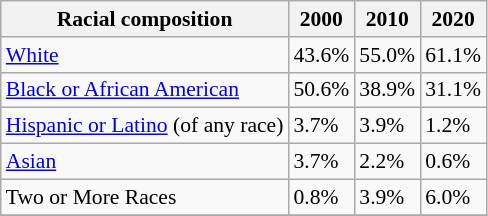<table class="wikitable sortable collapsible" style="font-size: 90%;">
<tr>
<th>Racial composition</th>
<th>2000</th>
<th>2010</th>
<th>2020</th>
</tr>
<tr>
<td><a href='#'>White</a></td>
<td>43.6%</td>
<td>55.0%</td>
<td>61.1%</td>
</tr>
<tr>
<td><a href='#'>Black or African American</a></td>
<td>50.6%</td>
<td>38.9%</td>
<td>31.1%</td>
</tr>
<tr>
<td><a href='#'>Hispanic or Latino</a> (of any race)</td>
<td>3.7%</td>
<td>3.9%</td>
<td>1.2%</td>
</tr>
<tr>
<td><a href='#'>Asian</a></td>
<td>3.7%</td>
<td>2.2%</td>
<td>0.6%</td>
</tr>
<tr>
<td>Two or More Races</td>
<td>0.8%</td>
<td>3.9%</td>
<td>6.0%</td>
</tr>
<tr>
</tr>
</table>
